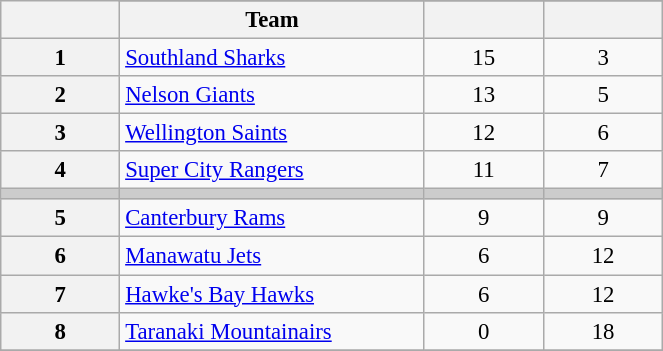<table class="wikitable" width="35%" style="font-size:95%; text-align:center">
<tr>
<th width="5%" rowspan=2></th>
</tr>
<tr>
<th width="10%">Team</th>
<th width="5%"></th>
<th width="5%"></th>
</tr>
<tr>
<th>1</th>
<td align=left><a href='#'>Southland Sharks</a></td>
<td>15</td>
<td>3</td>
</tr>
<tr>
<th>2</th>
<td align=left><a href='#'>Nelson Giants</a></td>
<td>13</td>
<td>5</td>
</tr>
<tr>
<th>3</th>
<td align=left><a href='#'>Wellington Saints</a></td>
<td>12</td>
<td>6</td>
</tr>
<tr>
<th>4</th>
<td align=left><a href='#'>Super City Rangers</a></td>
<td>11</td>
<td>7</td>
</tr>
<tr bgcolor="#cccccc">
<td></td>
<td></td>
<td></td>
<td></td>
</tr>
<tr>
<th>5</th>
<td align=left><a href='#'>Canterbury Rams</a></td>
<td>9</td>
<td>9</td>
</tr>
<tr>
<th>6</th>
<td align=left><a href='#'>Manawatu Jets</a></td>
<td>6</td>
<td>12</td>
</tr>
<tr>
<th>7</th>
<td align=left><a href='#'>Hawke's Bay Hawks</a></td>
<td>6</td>
<td>12</td>
</tr>
<tr>
<th>8</th>
<td align=left><a href='#'>Taranaki Mountainairs</a></td>
<td>0</td>
<td>18</td>
</tr>
<tr>
</tr>
</table>
